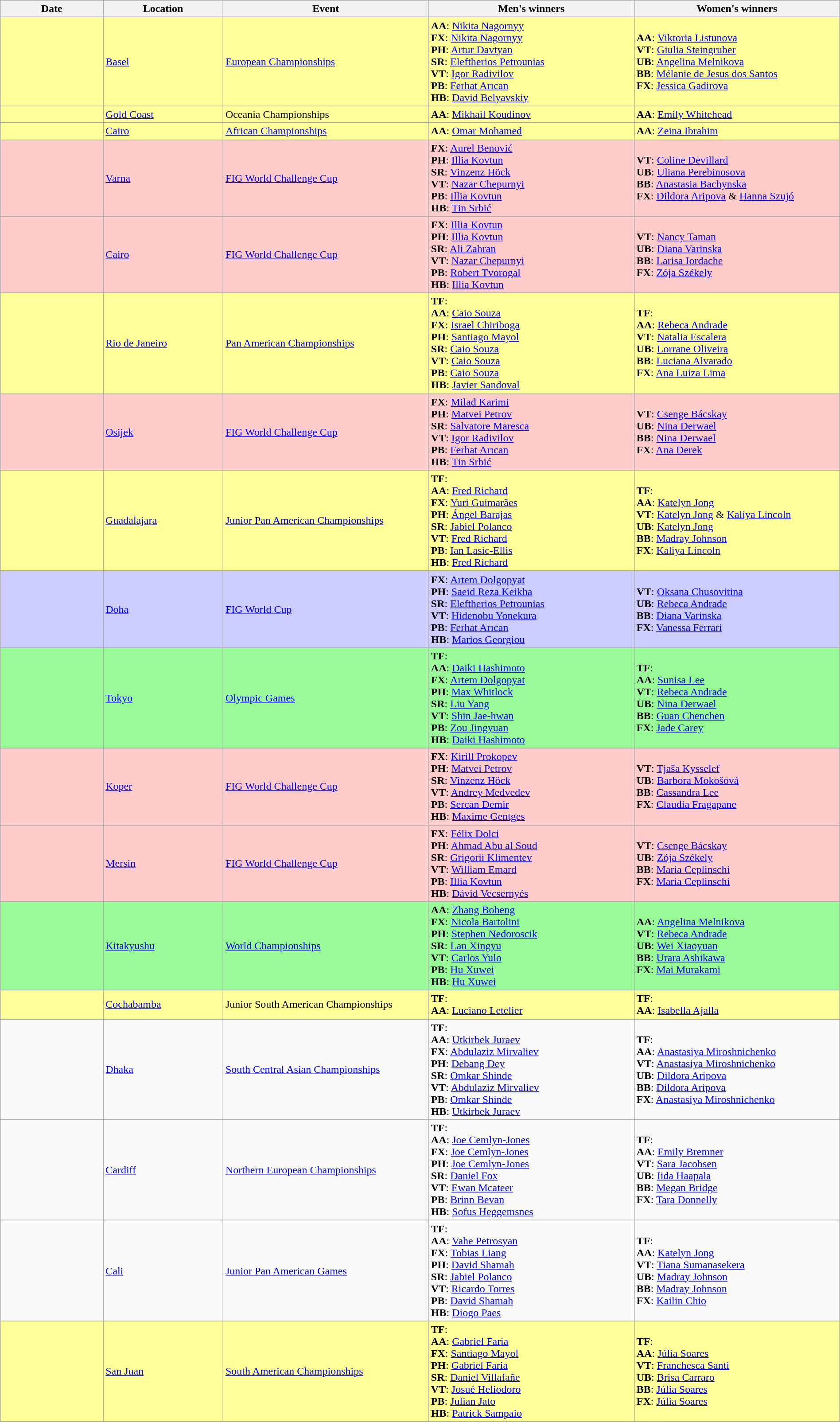<table class="wikitable sortable" style="width:100%;">
<tr>
<th style="text-align:center; width:12%;">Date</th>
<th style="text-align:center; width:14%;">Location</th>
<th style="text-align:center; width:24%;">Event</th>
<th style="text-align:center; width:24%;">Men's winners</th>
<th style="text-align:center; width:24%;">Women's winners</th>
</tr>
<tr bgcolor="FFFF99">
<td></td>
<td> <a href='#'>Basel</a></td>
<td><a href='#'>European Championships</a></td>
<td><strong>AA</strong>:  <a href='#'>Nikita Nagornyy</a> <br><strong>FX</strong>:  <a href='#'>Nikita Nagornyy</a> <br><strong>PH</strong>:  <a href='#'>Artur Davtyan</a> <br><strong>SR</strong>:  <a href='#'>Eleftherios Petrounias</a> <br> <strong>VT</strong>:  <a href='#'>Igor Radivilov</a> <br><strong>PB</strong>:  <a href='#'>Ferhat Arıcan</a> <br><strong>HB</strong>:  <a href='#'>David Belyavskiy</a></td>
<td><strong>AA</strong>:  <a href='#'>Viktoria Listunova</a> <br><strong>VT</strong>:  <a href='#'>Giulia Steingruber</a> <br><strong>UB</strong>:  <a href='#'>Angelina Melnikova</a> <br> <strong>BB</strong>:  <a href='#'>Mélanie de Jesus dos Santos</a> <br><strong>FX</strong>:  <a href='#'>Jessica Gadirova</a></td>
</tr>
<tr bgcolor="FFFF99">
<td></td>
<td> <a href='#'>Gold Coast</a></td>
<td>Oceania Championships</td>
<td><strong>AA</strong>:  <a href='#'>Mikhail Koudinov</a></td>
<td><strong>AA</strong>:  <a href='#'>Emily Whitehead</a></td>
</tr>
<tr bgcolor="FFFF99">
<td></td>
<td> <a href='#'>Cairo</a></td>
<td><a href='#'>African Championships</a></td>
<td><strong>AA</strong>:  <a href='#'>Omar Mohamed</a></td>
<td><strong>AA</strong>:  <a href='#'>Zeina Ibrahim</a></td>
</tr>
<tr bgcolor="FFCCCC">
<td></td>
<td> <a href='#'>Varna</a></td>
<td><a href='#'>FIG World Challenge Cup</a></td>
<td><strong>FX</strong>:  <a href='#'>Aurel Benović</a><br><strong>PH</strong>:  <a href='#'>Illia Kovtun</a><br><strong>SR</strong>:  <a href='#'>Vinzenz Höck</a><br><strong>VT</strong>:  <a href='#'>Nazar Chepurnyi</a><br><strong>PB</strong>:  <a href='#'>Illia Kovtun</a><br><strong>HB</strong>:  <a href='#'>Tin Srbić</a></td>
<td><strong>VT</strong>:  <a href='#'>Coline Devillard</a><br><strong>UB</strong>:  <a href='#'>Uliana Perebinosova</a><br><strong>BB</strong>:  <a href='#'>Anastasia Bachynska</a><br><strong>FX</strong>:  <a href='#'>Dildora Aripova</a> &  <a href='#'>Hanna Szujó</a></td>
</tr>
<tr bgcolor="FFCCCC">
<td></td>
<td> <a href='#'>Cairo</a></td>
<td><a href='#'>FIG World Challenge Cup</a></td>
<td><strong>FX</strong>:  <a href='#'>Illia Kovtun</a> <br><strong>PH</strong>:  <a href='#'>Illia Kovtun</a> <br><strong>SR</strong>:  <a href='#'>Ali Zahran</a> <br> <strong>VT</strong>:  <a href='#'>Nazar Chepurnyi</a> <br><strong>PB</strong>:  <a href='#'>Robert Tvorogal</a> <br><strong>HB</strong>:  <a href='#'>Illia Kovtun</a></td>
<td><strong>VT</strong>:  <a href='#'>Nancy Taman</a><br><strong>UB</strong>:  <a href='#'>Diana Varinska</a><br><strong>BB</strong>:  <a href='#'>Larisa Iordache</a><br><strong>FX</strong>:  <a href='#'>Zója Székely</a></td>
</tr>
<tr bgcolor="FFFF99">
<td></td>
<td> <a href='#'>Rio de Janeiro</a></td>
<td><a href='#'>Pan American Championships</a></td>
<td><strong>TF</strong>: <br><strong>AA</strong>:  <a href='#'>Caio Souza</a><br><strong>FX</strong>:  <a href='#'>Israel Chiriboga</a> <br><strong>PH</strong>:  <a href='#'>Santiago Mayol</a> <br><strong>SR</strong>:  <a href='#'>Caio Souza</a><br> <strong>VT</strong>:  <a href='#'>Caio Souza</a> <br><strong>PB</strong>:  <a href='#'>Caio Souza</a> <br><strong>HB</strong>:  <a href='#'>Javier Sandoval</a></td>
<td><strong>TF</strong>: <br><strong>AA</strong>:  <a href='#'>Rebeca Andrade</a><br><strong>VT</strong>:  <a href='#'>Natalia Escalera</a><br><strong>UB</strong>:  <a href='#'>Lorrane Oliveira</a><br><strong>BB</strong>:  <a href='#'>Luciana Alvarado</a><br><strong>FX</strong>:  <a href='#'>Ana Luiza Lima</a></td>
</tr>
<tr bgcolor="FFCCCC">
<td></td>
<td> <a href='#'>Osijek</a></td>
<td><a href='#'>FIG World Challenge Cup</a></td>
<td><strong>FX</strong>:  <a href='#'>Milad Karimi</a> <br><strong>PH</strong>:  <a href='#'>Matvei Petrov</a> <br><strong>SR</strong>:  <a href='#'>Salvatore Maresca</a> <br> <strong>VT</strong>:  <a href='#'>Igor Radivilov</a> <br><strong>PB</strong>:  <a href='#'>Ferhat Arıcan</a> <br><strong>HB</strong>:  <a href='#'>Tin Srbić</a></td>
<td><strong>VT</strong>:  <a href='#'>Csenge Bácskay</a><br><strong>UB</strong>:  <a href='#'>Nina Derwael</a><br><strong>BB</strong>:  <a href='#'>Nina Derwael</a><br><strong>FX</strong>:  <a href='#'>Ana Đerek</a></td>
</tr>
<tr bgcolor="FFFF99">
<td></td>
<td> <a href='#'>Guadalajara</a></td>
<td><a href='#'>Junior Pan American Championships</a></td>
<td><strong>TF</strong>: <br><strong>AA</strong>:  <a href='#'>Fred Richard</a><br> <strong>FX</strong>:  <a href='#'>Yuri Guimarães</a> <br><strong>PH</strong>:  <a href='#'>Ángel Barajas</a> <br><strong>SR</strong>:  <a href='#'>Jabiel Polanco</a> <br> <strong>VT</strong>:  <a href='#'>Fred Richard</a> <br><strong>PB</strong>:  <a href='#'>Ian Lasic-Ellis</a> <br><strong>HB</strong>:  <a href='#'>Fred Richard</a></td>
<td><strong>TF</strong>: <br><strong>AA</strong>:  <a href='#'>Katelyn Jong</a><br><strong>VT</strong>:  <a href='#'>Katelyn Jong</a> &  <a href='#'>Kaliya Lincoln</a><br><strong>UB</strong>:  <a href='#'>Katelyn Jong</a><br><strong>BB</strong>:  <a href='#'>Madray Johnson</a><br><strong>FX</strong>:  <a href='#'>Kaliya Lincoln</a></td>
</tr>
<tr bgcolor="#CCCCFF">
<td><br></td>
<td> <a href='#'>Doha</a></td>
<td><a href='#'>FIG World Cup</a></td>
<td><strong>FX</strong>:  <a href='#'>Artem Dolgopyat</a><br><strong>PH</strong>:  <a href='#'>Saeid Reza Keikha</a><br><strong>SR</strong>:  <a href='#'>Eleftherios Petrounias</a><br> <strong>VT</strong>:  <a href='#'>Hidenobu Yonekura</a> <br><strong>PB</strong>:  <a href='#'>Ferhat Arıcan</a> <br><strong>HB</strong>:  <a href='#'>Marios Georgiou</a></td>
<td><strong>VT</strong>:  <a href='#'>Oksana Chusovitina</a><br><strong>UB</strong>:  <a href='#'>Rebeca Andrade</a><br><strong>BB</strong>:  <a href='#'>Diana Varinska</a><br><strong>FX</strong>:  <a href='#'>Vanessa Ferrari</a></td>
</tr>
<tr bgcolor="98FB98">
<td></td>
<td> <a href='#'>Tokyo</a></td>
<td><a href='#'>Olympic Games</a></td>
<td><strong>TF</strong>: <br><strong>AA</strong>:  <a href='#'>Daiki Hashimoto</a><br><strong>FX</strong>:  <a href='#'>Artem Dolgopyat</a><br><strong>PH</strong>:  <a href='#'>Max Whitlock</a> <br><strong>SR</strong>:  <a href='#'>Liu Yang</a><br><strong>VT</strong>:  <a href='#'>Shin Jae-hwan</a><br><strong>PB</strong>:  <a href='#'>Zou Jingyuan</a><br><strong>HB</strong>:  <a href='#'>Daiki Hashimoto</a></td>
<td><strong>TF</strong>: <br><strong>AA</strong>: <a href='#'>Sunisa Lee</a><br><strong>VT</strong>: <a href='#'>Rebeca Andrade</a><br><strong>UB</strong>: <a href='#'>Nina Derwael</a><br><strong>BB</strong>:  <a href='#'>Guan Chenchen</a><br><strong>FX</strong>:  <a href='#'>Jade Carey</a></td>
</tr>
<tr bgcolor="FFCCCC">
<td></td>
<td> <a href='#'>Koper</a></td>
<td><a href='#'>FIG World Challenge Cup</a></td>
<td><strong>FX</strong>:  <a href='#'>Kirill Prokopev</a><br><strong>PH</strong>:  <a href='#'>Matvei Petrov</a><br><strong>SR</strong>:  <a href='#'>Vinzenz Höck</a><br><strong>VT</strong>:  <a href='#'>Andrey Medvedev</a><br><strong>PB</strong>:  <a href='#'>Sercan Demir</a><br><strong>HB</strong>:  <a href='#'>Maxime Gentges</a></td>
<td><strong>VT</strong>:  <a href='#'>Tjaša Kysselef</a><br><strong>UB</strong>:  <a href='#'>Barbora Mokošová</a><br><strong>BB</strong>:  <a href='#'>Cassandra Lee</a><br><strong>FX</strong>:  <a href='#'>Claudia Fragapane</a></td>
</tr>
<tr bgcolor="FFCCCC">
<td></td>
<td> <a href='#'>Mersin</a></td>
<td><a href='#'>FIG World Challenge Cup</a></td>
<td><strong>FX</strong>:  <a href='#'>Félix Dolci</a><br><strong>PH</strong>:  <a href='#'>Ahmad Abu al Soud</a><br><strong>SR</strong>:  <a href='#'>Grigorii Klimentev</a><br><strong>VT</strong>:  <a href='#'>William Emard</a><br><strong>PB</strong>:  <a href='#'>Illia Kovtun</a><br><strong>HB</strong>:  <a href='#'>Dávid Vecsernyés</a></td>
<td><strong>VT</strong>:  <a href='#'>Csenge Bácskay</a><br><strong>UB</strong>:  <a href='#'>Zója Székely</a><br><strong>BB</strong>:  <a href='#'>Maria Ceplinschi</a><br><strong>FX</strong>:  <a href='#'>Maria Ceplinschi</a></td>
</tr>
<tr bgcolor="98FB98">
<td></td>
<td> <a href='#'>Kitakyushu</a></td>
<td><a href='#'>World Championships</a></td>
<td><strong>AA</strong>:  <a href='#'>Zhang Boheng</a><br><strong>FX</strong>:  <a href='#'>Nicola Bartolini</a><br><strong>PH</strong>:  <a href='#'>Stephen Nedoroscik</a><br><strong>SR</strong>:  <a href='#'>Lan Xingyu</a><br><strong>VT</strong>:  <a href='#'>Carlos Yulo</a><br><strong>PB</strong>:  <a href='#'>Hu Xuwei</a><br><strong>HB</strong>:  <a href='#'>Hu Xuwei</a></td>
<td><strong>AA</strong>:  <a href='#'>Angelina Melnikova</a><br><strong>VT</strong>:  <a href='#'>Rebeca Andrade</a><br><strong>UB</strong>:  <a href='#'>Wei Xiaoyuan</a><br><strong>BB</strong>:  <a href='#'>Urara Ashikawa</a><br><strong>FX</strong>:  <a href='#'>Mai Murakami</a></td>
</tr>
<tr bgcolor="FFFF99">
<td></td>
<td> <a href='#'>Cochabamba</a></td>
<td>Junior South American Championships</td>
<td><strong>TF</strong>: <br><strong>AA</strong>:  <a href='#'>Luciano Letelier</a></td>
<td><strong>TF</strong>: <br><strong>AA</strong>:  <a href='#'>Isabella Ajalla</a></td>
</tr>
<tr>
<td></td>
<td> <a href='#'>Dhaka</a></td>
<td><a href='#'>South Central Asian Championships</a></td>
<td><strong>TF</strong>: <br><strong>AA</strong>:  <a href='#'>Utkirbek Juraev</a><br><strong>FX</strong>:  <a href='#'>Abdulaziz Mirvaliev</a> <br><strong>PH</strong>:  <a href='#'>Debang Dey</a> <br><strong>SR</strong>:  <a href='#'>Omkar Shinde</a><br> <strong>VT</strong>:  <a href='#'>Abdulaziz Mirvaliev</a> <br><strong>PB</strong>:  <a href='#'>Omkar Shinde</a> <br><strong>HB</strong>:  <a href='#'>Utkirbek Juraev</a></td>
<td><strong>TF</strong>: <br><strong>AA</strong>:  <a href='#'>Anastasiya Miroshnichenko</a><br><strong>VT</strong>:  <a href='#'>Anastasiya Miroshnichenko</a><br><strong>UB</strong>:  <a href='#'>Dildora Aripova</a><br><strong>BB</strong>:  <a href='#'>Dildora Aripova</a><br><strong>FX</strong>:  <a href='#'>Anastasiya Miroshnichenko</a></td>
</tr>
<tr>
<td></td>
<td> <a href='#'>Cardiff</a></td>
<td><a href='#'>Northern European Championships</a></td>
<td><strong>TF</strong>: <br><strong>AA</strong>:  <a href='#'>Joe Cemlyn-Jones</a><br><strong>FX</strong>:  <a href='#'>Joe Cemlyn-Jones</a> <br><strong>PH</strong>:  <a href='#'>Joe Cemlyn-Jones</a> <br><strong>SR</strong>:  <a href='#'>Daniel Fox</a><br> <strong>VT</strong>:  <a href='#'>Ewan Mcateer</a> <br><strong>PB</strong>:  <a href='#'>Brinn Bevan</a> <br><strong>HB</strong>:  <a href='#'>Sofus Heggemsnes</a></td>
<td><strong>TF</strong>: <br><strong>AA</strong>:  <a href='#'>Emily Bremner</a><br><strong>VT</strong>:  <a href='#'>Sara Jacobsen</a><br><strong>UB</strong>:  <a href='#'>Iida Haapala</a><br><strong>BB</strong>:  <a href='#'>Megan Bridge</a><br><strong>FX</strong>:  <a href='#'>Tara Donnelly</a></td>
</tr>
<tr>
<td></td>
<td> <a href='#'>Cali</a></td>
<td><a href='#'>Junior Pan American Games</a></td>
<td><strong>TF</strong>: <br><strong>AA</strong>:  <a href='#'>Vahe Petrosyan</a><br><strong>FX</strong>:  <a href='#'>Tobias Liang</a> <br><strong>PH</strong>:  <a href='#'>David Shamah</a> <br><strong>SR</strong>:  <a href='#'>Jabiel Polanco</a><br> <strong>VT</strong>:  <a href='#'>Ricardo Torres</a> <br><strong>PB</strong>:  <a href='#'>David Shamah</a> <br><strong>HB</strong>:  <a href='#'>Diogo Paes</a></td>
<td><strong>TF</strong>: <br><strong>AA</strong>:  <a href='#'>Katelyn Jong</a><br><strong>VT</strong>:  <a href='#'>Tiana Sumanasekera</a><br><strong>UB</strong>:  <a href='#'>Madray Johnson</a><br><strong>BB</strong>:  <a href='#'>Madray Johnson</a><br><strong>FX</strong>:  <a href='#'>Kailin Chio</a></td>
</tr>
<tr bgcolor="FFFF99">
<td></td>
<td> <a href='#'>San Juan</a></td>
<td><a href='#'>South American Championships</a></td>
<td><strong>TF</strong>: <br><strong>AA</strong>:  <a href='#'>Gabriel Faria</a><br><strong>FX</strong>:  <a href='#'>Santiago Mayol</a> <br><strong>PH</strong>:  <a href='#'>Gabriel Faria</a> <br><strong>SR</strong>:  <a href='#'>Daniel Villafañe</a><br> <strong>VT</strong>:  <a href='#'>Josué Heliodoro</a> <br><strong>PB</strong>:  <a href='#'>Julian Jato</a> <br><strong>HB</strong>:  <a href='#'>Patrick Sampaio</a></td>
<td><strong>TF</strong>: <br><strong>AA</strong>:  <a href='#'>Júlia Soares</a><br><strong>VT</strong>:  <a href='#'>Franchesca Santi</a><br><strong>UB</strong>:  <a href='#'>Brisa Carraro</a><br><strong>BB</strong>:  <a href='#'>Júlia Soares</a><br><strong>FX</strong>:  <a href='#'>Júlia Soares</a></td>
</tr>
<tr bgcolor="FFFF99">
</tr>
</table>
